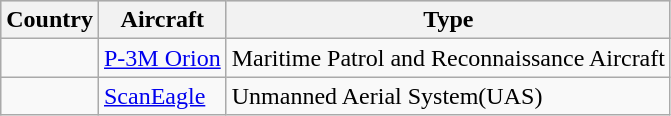<table class="wikitable">
<tr style="background:lightgrey;">
<th>Country</th>
<th>Aircraft</th>
<th>Type</th>
</tr>
<tr>
<td></td>
<td><a href='#'>P-3M Orion</a></td>
<td>Maritime Patrol and Reconnaissance Aircraft</td>
</tr>
<tr>
<td></td>
<td><a href='#'>ScanEagle</a></td>
<td>Unmanned Aerial System(UAS)</td>
</tr>
</table>
